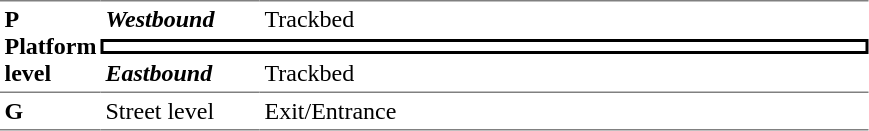<table border=0 cellspacing=0 cellpadding=3>
<tr>
<td style="border-top:solid 1px gray;border-bottom:solid 0px gray;" width=50 rowspan=3 valign=top><strong>P<br>Platform level</strong></td>
<td style="border-top:solid 1px gray;"><strong><em>Westbound</em></strong></td>
<td style="border-top:solid 1px gray;">Trackbed</td>
</tr>
<tr>
<td style="border-right:solid 2px black;border-left:solid 2px black;border-top:solid 2px black;border-bottom:solid 2px black;text-align:center;" colspan=2></td>
</tr>
<tr>
<td style="border-bottom:solid 0px gray;"><strong><em>Eastbound</em></strong></td>
<td style="border-bottom:solid 0px gray;">Trackbed</td>
</tr>
<tr>
<td style="border-top:solid 1px gray;border-bottom:solid 1px gray;" width=50><strong>G</strong></td>
<td style="border-top:solid 1px gray;border-bottom:solid 1px gray;" width=100>Street level</td>
<td style="border-top:solid 1px gray;border-bottom:solid 1px gray;" width=400>Exit/Entrance</td>
</tr>
</table>
